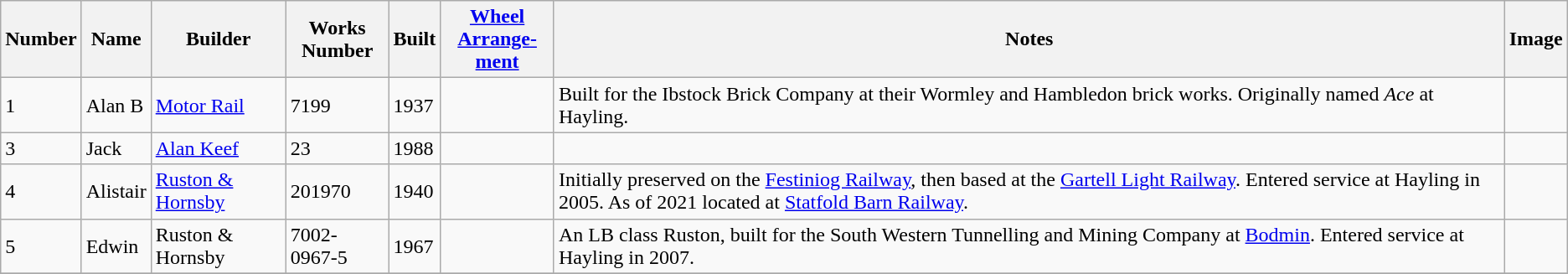<table class="wikitable sortable">
<tr>
<th>Number</th>
<th>Name</th>
<th>Builder</th>
<th>Works<br>Number</th>
<th>Built</th>
<th><a href='#'>Wheel<br>Arrange­ment</a></th>
<th>Notes</th>
<th>Image</th>
</tr>
<tr>
<td>1</td>
<td>Alan B </td>
<td><a href='#'>Motor Rail</a></td>
<td>7199</td>
<td>1937</td>
<td></td>
<td>Built for the Ibstock Brick Company at their Wormley and Hambledon brick works. Originally named <em>Ace</em> at Hayling.</td>
<td></td>
</tr>
<tr>
<td>3</td>
<td>Jack </td>
<td><a href='#'>Alan Keef</a></td>
<td>23</td>
<td>1988</td>
<td></td>
<td></td>
<td></td>
</tr>
<tr>
<td>4</td>
<td>Alistair <br></td>
<td><a href='#'>Ruston & Hornsby</a></td>
<td>201970</td>
<td>1940</td>
<td></td>
<td>Initially preserved on the <a href='#'>Festiniog Railway</a>, then based at the <a href='#'>Gartell Light Railway</a>. Entered service at Hayling in 2005. As of 2021 located at <a href='#'>Statfold Barn Railway</a>.</td>
<td></td>
</tr>
<tr>
<td>5</td>
<td>Edwin </td>
<td>Ruston & Hornsby</td>
<td>7002-0967-5</td>
<td>1967</td>
<td></td>
<td>An LB class Ruston, built for the South Western Tunnelling and Mining Company at <a href='#'>Bodmin</a>. Entered service at Hayling in 2007.</td>
<td></td>
</tr>
<tr>
</tr>
</table>
